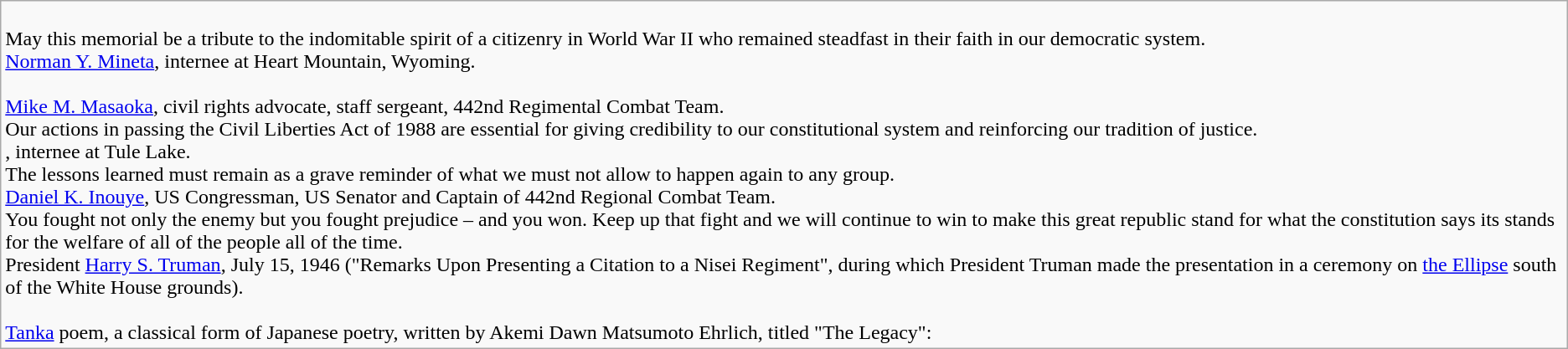<table class="wikitable">
<tr>
<td><br>May this memorial be a tribute to the indomitable spirit of a citizenry in World War II who remained steadfast in their faith in our democratic system.<br><a href='#'>Norman Y. Mineta</a>, internee at Heart Mountain, Wyoming.<br><br><a href='#'>Mike M. Masaoka</a>, civil rights advocate, staff sergeant, 442nd Regimental Combat Team.<br>Our actions in passing the Civil Liberties Act of 1988 are essential for giving credibility to our constitutional system and reinforcing our tradition of justice.<br>, internee at Tule Lake.<br>The lessons learned must remain as a grave reminder of what we must not allow to happen again to any group.<br><a href='#'>Daniel K. Inouye</a>, US Congressman, US Senator and Captain of 442nd Regional Combat Team.<br>You fought not only the enemy but you fought prejudice – and you won. Keep up that fight and we will continue to win to make this great republic stand for what the constitution says its stands for the welfare of all of the people all of the time.<br>President <a href='#'>Harry S. Truman</a>, July 15, 1946 ("Remarks Upon Presenting a Citation to a Nisei Regiment",   during which President Truman made the presentation in a ceremony on <a href='#'>the Ellipse</a> south of the White House grounds).<br><br><a href='#'>Tanka</a> poem, a classical form of Japanese poetry, written by Akemi Dawn Matsumoto Ehrlich, titled "The Legacy":</td>
</tr>
</table>
